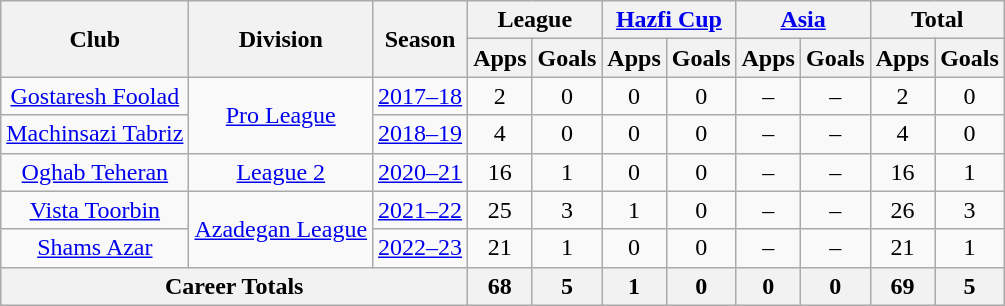<table class="wikitable" style="text-align: center;">
<tr>
<th rowspan="2">Club</th>
<th rowspan="2">Division</th>
<th rowspan="2">Season</th>
<th colspan="2">League</th>
<th colspan="2"><a href='#'>Hazfi Cup</a></th>
<th colspan="2"><a href='#'>Asia</a></th>
<th colspan="2">Total</th>
</tr>
<tr>
<th>Apps</th>
<th>Goals</th>
<th>Apps</th>
<th>Goals</th>
<th>Apps</th>
<th>Goals</th>
<th>Apps</th>
<th>Goals</th>
</tr>
<tr>
<td rowspan="1"><a href='#'>Gostaresh Foolad</a></td>
<td rowspan="2"><a href='#'>Pro League</a></td>
<td><a href='#'>2017–18</a></td>
<td>2</td>
<td>0</td>
<td>0</td>
<td>0</td>
<td>–</td>
<td>–</td>
<td>2</td>
<td>0</td>
</tr>
<tr>
<td rowspan="1"><a href='#'>Machinsazi Tabriz</a></td>
<td><a href='#'>2018–19</a></td>
<td>4</td>
<td>0</td>
<td>0</td>
<td>0</td>
<td>–</td>
<td>–</td>
<td>4</td>
<td>0</td>
</tr>
<tr>
<td rowspan="1"><a href='#'>Oghab Teheran</a></td>
<td rowspan="1"><a href='#'>League 2</a></td>
<td><a href='#'>2020–21</a></td>
<td>16</td>
<td>1</td>
<td>0</td>
<td>0</td>
<td>–</td>
<td>–</td>
<td>16</td>
<td>1</td>
</tr>
<tr>
<td rowspan="1"><a href='#'>Vista Toorbin</a></td>
<td rowspan="2"><a href='#'>Azadegan League</a></td>
<td><a href='#'>2021–22</a></td>
<td>25</td>
<td>3</td>
<td>1</td>
<td>0</td>
<td>–</td>
<td>–</td>
<td>26</td>
<td>3</td>
</tr>
<tr>
<td rowspan="1"><a href='#'>Shams Azar</a></td>
<td><a href='#'>2022–23</a></td>
<td>21</td>
<td>1</td>
<td>0</td>
<td>0</td>
<td>–</td>
<td>–</td>
<td>21</td>
<td>1</td>
</tr>
<tr>
<th colspan="3">Career Totals</th>
<th>68</th>
<th>5</th>
<th>1</th>
<th>0</th>
<th>0</th>
<th>0</th>
<th>69</th>
<th>5</th>
</tr>
</table>
